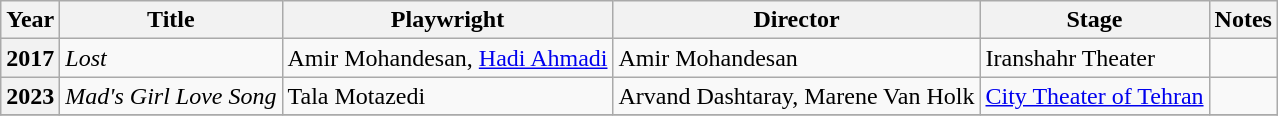<table class="wikitable plainrowheaders sortable"  style=font-size:100%>
<tr>
<th scope="col">Year</th>
<th scope="col">Title</th>
<th scope="col">Playwright</th>
<th scope="col">Director</th>
<th scope="col">Stage</th>
<th scope="col" class="unsortable">Notes</th>
</tr>
<tr>
<th scope=row>2017</th>
<td><em>Lost</em></td>
<td>Amir Mohandesan, <a href='#'>Hadi Ahmadi</a></td>
<td>Amir Mohandesan</td>
<td>Iranshahr Theater</td>
<td></td>
</tr>
<tr>
<th scope=row>2023</th>
<td><em>Mad's Girl Love Song</em></td>
<td>Tala Motazedi</td>
<td>Arvand Dashtaray, Marene Van Holk</td>
<td><a href='#'>City Theater of Tehran</a></td>
<td></td>
</tr>
<tr>
</tr>
</table>
